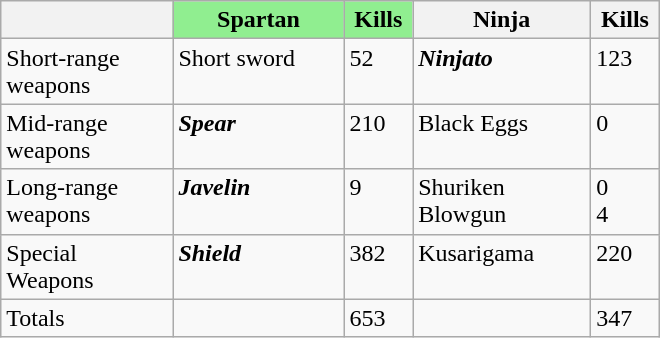<table class="wikitable" style="text-align:left; width:440px; height:200px">
<tr valign="top">
<th style="width:120px;"></th>
<th style="width:120px; background:lightgreen;">Spartan</th>
<th style="width:40px; background:lightgreen;">Kills</th>
<th style="width:120px;">Ninja</th>
<th style="width:40px;">Kills</th>
</tr>
<tr valign="top">
<td>Short-range weapons</td>
<td>Short sword</td>
<td>52</td>
<td><strong><em>Ninjato</em></strong></td>
<td>123</td>
</tr>
<tr valign="top">
<td>Mid-range weapons</td>
<td><strong><em>Spear</em></strong></td>
<td>210</td>
<td>Black Eggs</td>
<td>0</td>
</tr>
<tr valign="top">
<td>Long-range weapons</td>
<td><strong><em>Javelin</em></strong></td>
<td>9</td>
<td>Shuriken<br>Blowgun</td>
<td>0<br>4</td>
</tr>
<tr valign="top">
<td>Special Weapons</td>
<td><strong><em>Shield</em></strong></td>
<td>382</td>
<td>Kusarigama</td>
<td>220</td>
</tr>
<tr valign="top">
<td>Totals</td>
<td></td>
<td>653</td>
<td></td>
<td>347</td>
</tr>
</table>
